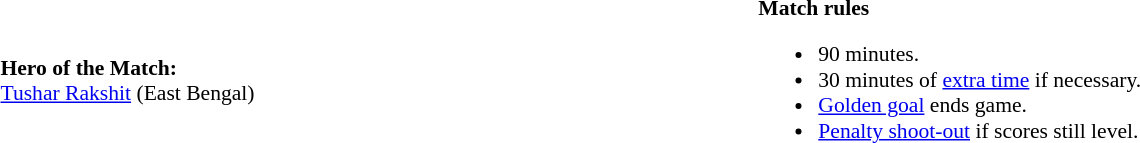<table width=100% style="font-size: 90%">
<tr>
<td><br><strong>Hero of the Match:</strong><br><a href='#'>Tushar Rakshit</a> (East Bengal)</td>
<td style="width:60%; vertical-align:top;"><br><strong>Match rules</strong><ul><li>90 minutes.</li><li>30 minutes of <a href='#'>extra time</a> if necessary.</li><li><a href='#'>Golden goal</a> ends game.</li><li><a href='#'>Penalty shoot-out</a> if scores still level.</li></ul></td>
</tr>
</table>
